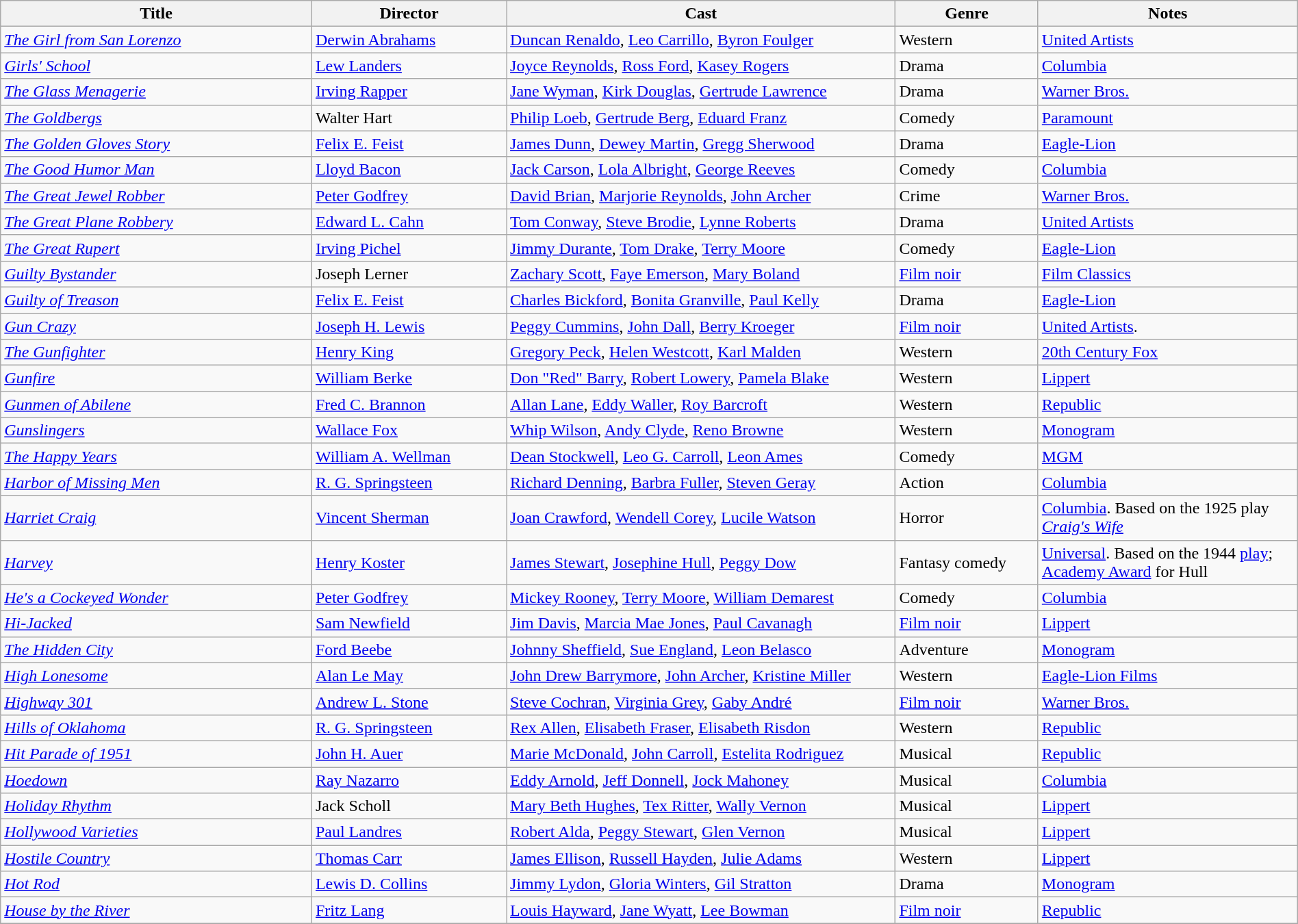<table class="wikitable" style="width:100%;">
<tr>
<th style="width:24%;">Title</th>
<th style="width:15%;">Director</th>
<th style="width:30%;">Cast</th>
<th style="width:11%;">Genre</th>
<th style="width:20%;">Notes</th>
</tr>
<tr>
<td><em><a href='#'>The Girl from San Lorenzo</a></em></td>
<td><a href='#'>Derwin Abrahams</a></td>
<td><a href='#'>Duncan Renaldo</a>, <a href='#'>Leo Carrillo</a>, <a href='#'>Byron Foulger</a></td>
<td>Western</td>
<td><a href='#'>United Artists</a></td>
</tr>
<tr>
<td><em><a href='#'>Girls' School</a></em></td>
<td><a href='#'>Lew Landers</a></td>
<td><a href='#'>Joyce Reynolds</a>, <a href='#'>Ross Ford</a>, <a href='#'>Kasey Rogers</a></td>
<td>Drama</td>
<td><a href='#'>Columbia</a></td>
</tr>
<tr>
<td><em><a href='#'>The Glass Menagerie</a></em></td>
<td><a href='#'>Irving Rapper</a></td>
<td><a href='#'>Jane Wyman</a>, <a href='#'>Kirk Douglas</a>, <a href='#'>Gertrude Lawrence</a></td>
<td>Drama</td>
<td><a href='#'>Warner Bros.</a></td>
</tr>
<tr>
<td><em><a href='#'>The Goldbergs</a></em></td>
<td>Walter Hart</td>
<td><a href='#'>Philip Loeb</a>, <a href='#'>Gertrude Berg</a>, <a href='#'>Eduard Franz</a></td>
<td>Comedy</td>
<td><a href='#'>Paramount</a></td>
</tr>
<tr>
<td><em><a href='#'>The Golden Gloves Story</a></em></td>
<td><a href='#'>Felix E. Feist</a></td>
<td><a href='#'>James Dunn</a>, <a href='#'>Dewey Martin</a>, <a href='#'>Gregg Sherwood</a></td>
<td>Drama</td>
<td><a href='#'>Eagle-Lion</a></td>
</tr>
<tr>
<td><em><a href='#'>The Good Humor Man</a></em></td>
<td><a href='#'>Lloyd Bacon</a></td>
<td><a href='#'>Jack Carson</a>, <a href='#'>Lola Albright</a>, <a href='#'>George Reeves</a></td>
<td>Comedy</td>
<td><a href='#'>Columbia</a></td>
</tr>
<tr>
<td><em><a href='#'>The Great Jewel Robber</a></em></td>
<td><a href='#'>Peter Godfrey</a></td>
<td><a href='#'>David Brian</a>, <a href='#'>Marjorie Reynolds</a>, <a href='#'>John Archer</a></td>
<td>Crime</td>
<td><a href='#'>Warner Bros.</a></td>
</tr>
<tr>
<td><em><a href='#'>The Great Plane Robbery</a></em></td>
<td><a href='#'>Edward L. Cahn</a></td>
<td><a href='#'>Tom Conway</a>, <a href='#'>Steve Brodie</a>, <a href='#'>Lynne Roberts</a></td>
<td>Drama</td>
<td><a href='#'>United Artists</a></td>
</tr>
<tr>
<td><em><a href='#'>The Great Rupert</a></em></td>
<td><a href='#'>Irving Pichel</a></td>
<td><a href='#'>Jimmy Durante</a>, <a href='#'>Tom Drake</a>, <a href='#'>Terry Moore</a></td>
<td>Comedy</td>
<td><a href='#'>Eagle-Lion</a></td>
</tr>
<tr>
<td><em><a href='#'>Guilty Bystander</a></em></td>
<td>Joseph Lerner</td>
<td><a href='#'>Zachary Scott</a>, <a href='#'>Faye Emerson</a>, <a href='#'>Mary Boland</a></td>
<td><a href='#'>Film noir</a></td>
<td><a href='#'>Film Classics</a></td>
</tr>
<tr>
<td><em><a href='#'>Guilty of Treason</a></em></td>
<td><a href='#'>Felix E. Feist</a></td>
<td><a href='#'>Charles Bickford</a>, <a href='#'>Bonita Granville</a>, <a href='#'>Paul Kelly</a></td>
<td>Drama</td>
<td><a href='#'>Eagle-Lion</a></td>
</tr>
<tr>
<td><em><a href='#'>Gun Crazy</a></em></td>
<td><a href='#'>Joseph H. Lewis</a></td>
<td><a href='#'>Peggy Cummins</a>, <a href='#'>John Dall</a>, <a href='#'>Berry Kroeger</a></td>
<td><a href='#'>Film noir</a></td>
<td><a href='#'>United Artists</a>.</td>
</tr>
<tr>
<td><em><a href='#'>The Gunfighter</a></em></td>
<td><a href='#'>Henry King</a></td>
<td><a href='#'>Gregory Peck</a>, <a href='#'>Helen Westcott</a>, <a href='#'>Karl Malden</a></td>
<td>Western</td>
<td><a href='#'>20th Century Fox</a></td>
</tr>
<tr>
<td><em><a href='#'>Gunfire</a></em></td>
<td><a href='#'>William Berke</a></td>
<td><a href='#'>Don "Red" Barry</a>, <a href='#'>Robert Lowery</a>, <a href='#'>Pamela Blake</a></td>
<td>Western</td>
<td><a href='#'>Lippert</a></td>
</tr>
<tr>
<td><em><a href='#'>Gunmen of Abilene</a></em></td>
<td><a href='#'>Fred C. Brannon</a></td>
<td><a href='#'>Allan Lane</a>, <a href='#'>Eddy Waller</a>, <a href='#'>Roy Barcroft</a></td>
<td>Western</td>
<td><a href='#'>Republic</a></td>
</tr>
<tr>
<td><em><a href='#'>Gunslingers</a></em></td>
<td><a href='#'>Wallace Fox</a></td>
<td><a href='#'>Whip Wilson</a>, <a href='#'>Andy Clyde</a>, <a href='#'>Reno Browne</a></td>
<td>Western</td>
<td><a href='#'>Monogram</a></td>
</tr>
<tr>
<td><em><a href='#'>The Happy Years</a></em></td>
<td><a href='#'>William A. Wellman</a></td>
<td><a href='#'>Dean Stockwell</a>, <a href='#'>Leo G. Carroll</a>, <a href='#'>Leon Ames</a></td>
<td>Comedy</td>
<td><a href='#'>MGM</a></td>
</tr>
<tr>
<td><em><a href='#'>Harbor of Missing Men</a></em></td>
<td><a href='#'>R. G. Springsteen</a></td>
<td><a href='#'>Richard Denning</a>, <a href='#'>Barbra Fuller</a>, <a href='#'>Steven Geray</a></td>
<td>Action</td>
<td><a href='#'>Columbia</a></td>
</tr>
<tr>
<td><em><a href='#'>Harriet Craig</a></em></td>
<td><a href='#'>Vincent Sherman</a></td>
<td><a href='#'>Joan Crawford</a>, <a href='#'>Wendell Corey</a>, <a href='#'>Lucile Watson</a></td>
<td>Horror</td>
<td><a href='#'>Columbia</a>. Based on the 1925 play <em><a href='#'>Craig's Wife</a></em></td>
</tr>
<tr>
<td><em><a href='#'>Harvey</a></em></td>
<td><a href='#'>Henry Koster</a></td>
<td><a href='#'>James Stewart</a>, <a href='#'>Josephine Hull</a>, <a href='#'>Peggy Dow</a></td>
<td>Fantasy comedy</td>
<td><a href='#'>Universal</a>. Based on the 1944 <a href='#'>play</a>; <a href='#'>Academy Award</a> for Hull</td>
</tr>
<tr>
<td><em><a href='#'>He's a Cockeyed Wonder</a></em></td>
<td><a href='#'>Peter Godfrey</a></td>
<td><a href='#'>Mickey Rooney</a>, <a href='#'>Terry Moore</a>, <a href='#'>William Demarest</a></td>
<td>Comedy</td>
<td><a href='#'>Columbia</a></td>
</tr>
<tr>
<td><em><a href='#'>Hi-Jacked</a></em></td>
<td><a href='#'>Sam Newfield</a></td>
<td><a href='#'>Jim Davis</a>, <a href='#'>Marcia Mae Jones</a>, <a href='#'>Paul Cavanagh</a></td>
<td><a href='#'>Film noir</a></td>
<td><a href='#'>Lippert</a></td>
</tr>
<tr>
<td><em><a href='#'>The Hidden City</a></em></td>
<td><a href='#'>Ford Beebe</a></td>
<td><a href='#'>Johnny Sheffield</a>, <a href='#'>Sue England</a>, <a href='#'>Leon Belasco</a></td>
<td>Adventure</td>
<td><a href='#'>Monogram</a></td>
</tr>
<tr>
<td><em><a href='#'>High Lonesome</a></em></td>
<td><a href='#'>Alan Le May</a></td>
<td><a href='#'>John Drew Barrymore</a>, <a href='#'>John Archer</a>, <a href='#'>Kristine Miller</a></td>
<td>Western</td>
<td><a href='#'>Eagle-Lion Films</a></td>
</tr>
<tr>
<td><em><a href='#'>Highway 301</a></em></td>
<td><a href='#'>Andrew L. Stone</a></td>
<td><a href='#'>Steve Cochran</a>, <a href='#'>Virginia Grey</a>, <a href='#'>Gaby André</a></td>
<td><a href='#'>Film noir</a></td>
<td><a href='#'>Warner Bros.</a></td>
</tr>
<tr>
<td><em><a href='#'>Hills of Oklahoma</a></em></td>
<td><a href='#'>R. G. Springsteen</a></td>
<td><a href='#'>Rex Allen</a>, <a href='#'>Elisabeth Fraser</a>, <a href='#'>Elisabeth Risdon</a></td>
<td>Western</td>
<td><a href='#'>Republic</a></td>
</tr>
<tr>
<td><em><a href='#'>Hit Parade of 1951</a></em></td>
<td><a href='#'>John H. Auer</a></td>
<td><a href='#'>Marie McDonald</a>, <a href='#'>John Carroll</a>, <a href='#'>Estelita Rodriguez</a></td>
<td>Musical</td>
<td><a href='#'>Republic</a></td>
</tr>
<tr>
<td><em><a href='#'>Hoedown</a></em></td>
<td><a href='#'>Ray Nazarro</a></td>
<td><a href='#'>Eddy Arnold</a>, <a href='#'>Jeff Donnell</a>, <a href='#'>Jock Mahoney</a></td>
<td>Musical</td>
<td><a href='#'>Columbia</a></td>
</tr>
<tr>
<td><em><a href='#'>Holiday Rhythm</a></em></td>
<td>Jack Scholl</td>
<td><a href='#'>Mary Beth Hughes</a>, <a href='#'>Tex Ritter</a>, <a href='#'>Wally Vernon</a></td>
<td>Musical</td>
<td><a href='#'>Lippert</a></td>
</tr>
<tr>
<td><em><a href='#'>Hollywood Varieties</a></em></td>
<td><a href='#'>Paul Landres</a></td>
<td><a href='#'>Robert Alda</a>, <a href='#'>Peggy Stewart</a>, <a href='#'>Glen Vernon</a></td>
<td>Musical</td>
<td><a href='#'>Lippert</a></td>
</tr>
<tr>
<td><em><a href='#'>Hostile Country</a></em></td>
<td><a href='#'>Thomas Carr</a></td>
<td><a href='#'>James Ellison</a>, <a href='#'>Russell Hayden</a>, <a href='#'>Julie Adams</a></td>
<td>Western</td>
<td><a href='#'>Lippert</a></td>
</tr>
<tr>
<td><em><a href='#'>Hot Rod</a></em></td>
<td><a href='#'>Lewis D. Collins</a></td>
<td><a href='#'>Jimmy Lydon</a>, <a href='#'>Gloria Winters</a>, <a href='#'>Gil Stratton</a></td>
<td>Drama</td>
<td><a href='#'>Monogram</a></td>
</tr>
<tr>
<td><em><a href='#'>House by the River</a></em></td>
<td><a href='#'>Fritz Lang</a></td>
<td><a href='#'>Louis Hayward</a>, <a href='#'>Jane Wyatt</a>, <a href='#'>Lee Bowman</a></td>
<td><a href='#'>Film noir</a></td>
<td><a href='#'>Republic</a></td>
</tr>
<tr>
</tr>
</table>
